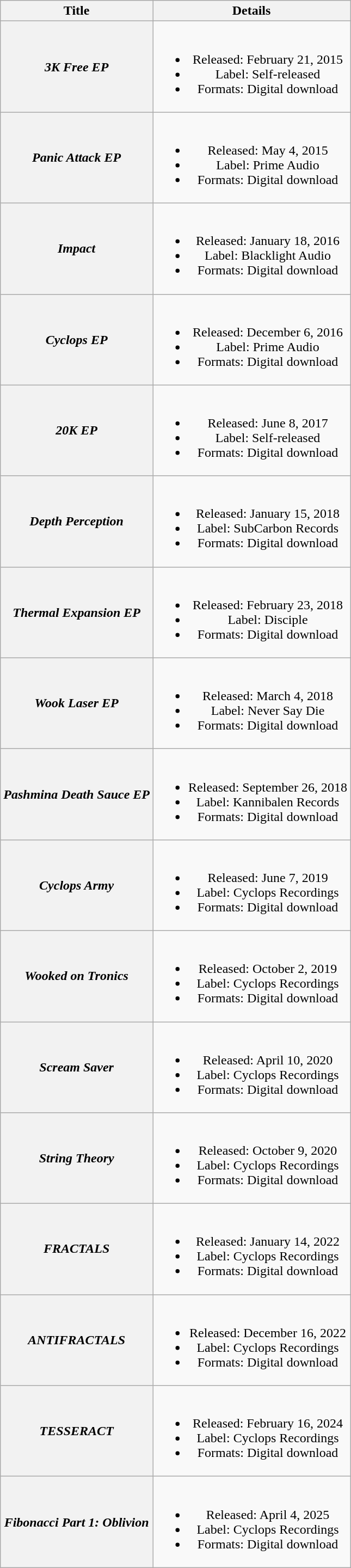<table class="wikitable plainrowheaders" style="text-align:center;">
<tr>
<th scope="col">Title</th>
<th scope="col">Details</th>
</tr>
<tr>
<th scope="row"><em>3K Free EP</em></th>
<td><br><ul><li>Released: February 21, 2015</li><li>Label: Self-released</li><li>Formats: Digital download</li></ul></td>
</tr>
<tr>
<th scope="row"><em>Panic Attack EP</em></th>
<td><br><ul><li>Released: May 4, 2015</li><li>Label: Prime Audio</li><li>Formats: Digital download</li></ul></td>
</tr>
<tr>
<th scope="row"><em>Impact</em></th>
<td><br><ul><li>Released: January 18, 2016</li><li>Label: Blacklight Audio</li><li>Formats: Digital download</li></ul></td>
</tr>
<tr>
<th scope="row"><em>Cyclops EP</em></th>
<td><br><ul><li>Released: December 6, 2016</li><li>Label: Prime Audio</li><li>Formats: Digital download</li></ul></td>
</tr>
<tr>
<th scope="row"><em>20K EP</em></th>
<td><br><ul><li>Released: June 8, 2017</li><li>Label: Self-released</li><li>Formats: Digital download</li></ul></td>
</tr>
<tr>
<th scope="row"><em>Depth Perception</em></th>
<td><br><ul><li>Released: January 15, 2018</li><li>Label: SubCarbon Records</li><li>Formats: Digital download</li></ul></td>
</tr>
<tr>
<th scope="row"><em>Thermal Expansion EP</em></th>
<td><br><ul><li>Released: February 23, 2018</li><li>Label: Disciple</li><li>Formats: Digital download</li></ul></td>
</tr>
<tr>
<th scope="row"><em>Wook Laser EP</em></th>
<td><br><ul><li>Released: March 4, 2018</li><li>Label: Never Say Die</li><li>Formats: Digital download</li></ul></td>
</tr>
<tr>
<th scope="row"><em>Pashmina Death Sauce EP</em></th>
<td><br><ul><li>Released: September 26, 2018</li><li>Label: Kannibalen Records</li><li>Formats: Digital download</li></ul></td>
</tr>
<tr>
<th scope="row"><em>Cyclops Army</em></th>
<td><br><ul><li>Released: June 7, 2019</li><li>Label: Cyclops Recordings</li><li>Formats: Digital download</li></ul></td>
</tr>
<tr>
<th scope="row"><em>Wooked on Tronics</em></th>
<td><br><ul><li>Released: October 2, 2019</li><li>Label: Cyclops Recordings</li><li>Formats: Digital download</li></ul></td>
</tr>
<tr>
<th scope="row"><em>Scream Saver</em></th>
<td><br><ul><li>Released: April 10, 2020</li><li>Label: Cyclops Recordings</li><li>Formats: Digital download</li></ul></td>
</tr>
<tr ham>
<th scope="row"><em>String Theory</em></th>
<td><br><ul><li>Released: October 9, 2020</li><li>Label: Cyclops Recordings</li><li>Formats: Digital download</li></ul></td>
</tr>
<tr>
<th scope="row"><em>FRACTALS</em></th>
<td><br><ul><li>Released: January 14, 2022</li><li>Label: Cyclops Recordings</li><li>Formats: Digital download</li></ul></td>
</tr>
<tr>
<th scope="row"><em>ANTIFRACTALS</em></th>
<td><br><ul><li>Released: December 16, 2022</li><li>Label: Cyclops Recordings</li><li>Formats: Digital download</li></ul></td>
</tr>
<tr>
<th scope="row"><em>TESSERACT</em></th>
<td><br><ul><li>Released: February 16, 2024</li><li>Label: Cyclops Recordings</li><li>Formats: Digital download</li></ul></td>
</tr>
<tr>
<th scope="row"><em>Fibonacci Part 1: Oblivion</em></th>
<td><br><ul><li>Released: April 4, 2025</li><li>Label: Cyclops Recordings</li><li>Formats: Digital download</li></ul></td>
</tr>
</table>
